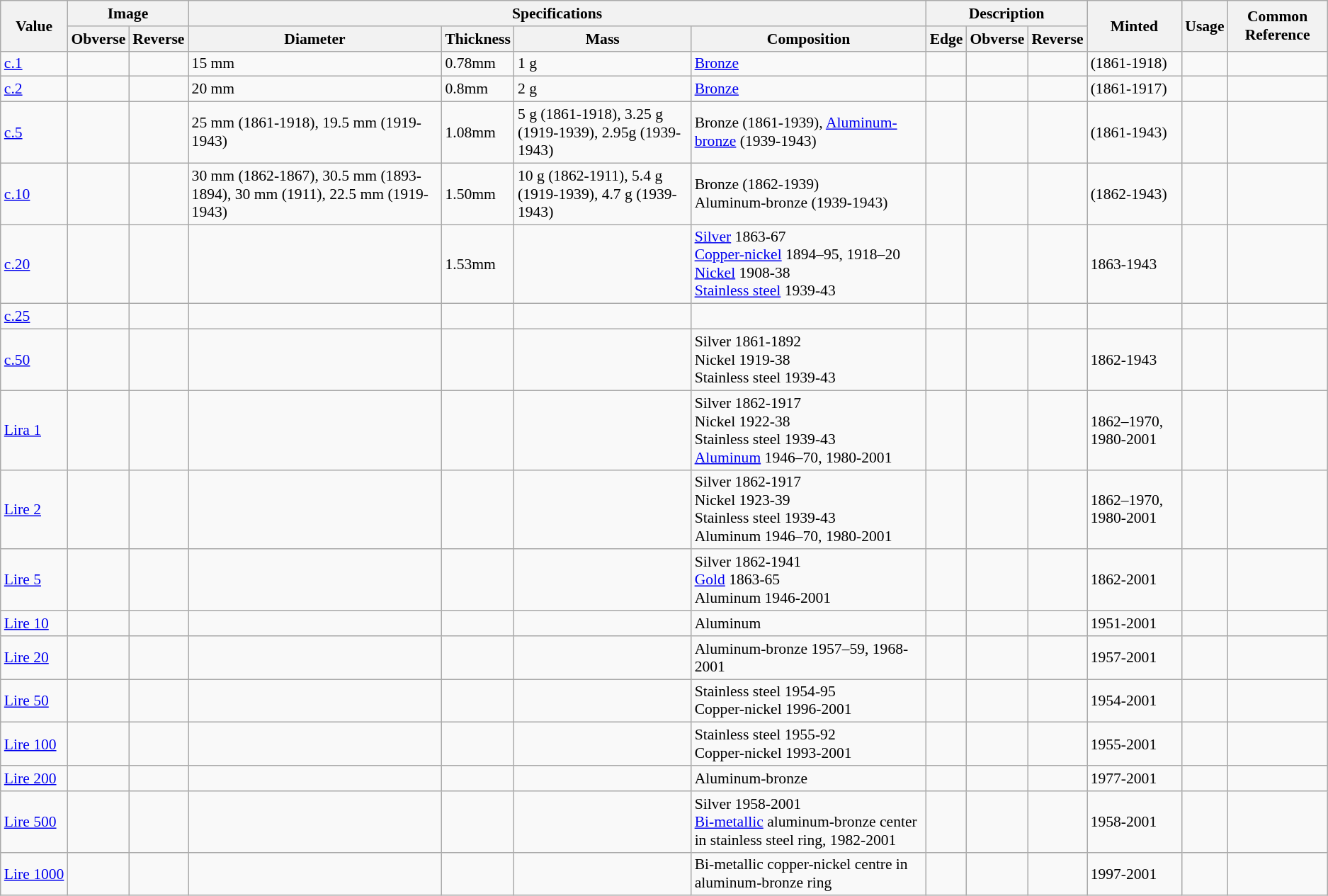<table class="wikitable" border="1" style="font-size: 90%">
<tr>
<th rowspan="2">Value</th>
<th colspan="2">Image</th>
<th colspan="4">Specifications</th>
<th colspan="3">Description</th>
<th rowspan="2">Minted</th>
<th rowspan="2">Usage</th>
<th rowspan="2">Common Reference</th>
</tr>
<tr>
<th>Obverse</th>
<th>Reverse</th>
<th>Diameter</th>
<th>Thickness</th>
<th>Mass</th>
<th>Composition</th>
<th>Edge</th>
<th>Obverse</th>
<th>Reverse</th>
</tr>
<tr>
<td><a href='#'>c.1</a></td>
<td></td>
<td></td>
<td>15 mm</td>
<td>0.78mm</td>
<td>1 g</td>
<td><a href='#'>Bronze</a></td>
<td></td>
<td></td>
<td></td>
<td>(1861-1918)</td>
<td></td>
<td></td>
</tr>
<tr>
<td><a href='#'>c.2</a></td>
<td></td>
<td></td>
<td>20 mm</td>
<td>0.8mm</td>
<td>2 g</td>
<td><a href='#'>Bronze</a></td>
<td></td>
<td></td>
<td></td>
<td>(1861-1917)</td>
<td></td>
<td></td>
</tr>
<tr>
<td><a href='#'>c.5</a></td>
<td></td>
<td></td>
<td>25 mm (1861-1918), 19.5 mm (1919-1943)</td>
<td>1.08mm</td>
<td>5 g (1861-1918), 3.25 g (1919-1939), 2.95g (1939-1943)</td>
<td>Bronze (1861-1939), <a href='#'>Aluminum-bronze</a> (1939-1943)</td>
<td></td>
<td></td>
<td></td>
<td>(1861-1943)</td>
<td></td>
<td></td>
</tr>
<tr>
<td><a href='#'>c.10</a></td>
<td></td>
<td></td>
<td>30 mm (1862-1867), 30.5 mm (1893-1894), 30 mm (1911), 22.5 mm (1919-1943)</td>
<td>1.50mm</td>
<td>10 g (1862-1911), 5.4 g (1919-1939), 4.7 g (1939-1943)</td>
<td>Bronze (1862-1939)<br>Aluminum-bronze (1939-1943)</td>
<td></td>
<td></td>
<td></td>
<td>(1862-1943)</td>
<td></td>
<td></td>
</tr>
<tr>
<td><a href='#'>c.20</a></td>
<td></td>
<td></td>
<td></td>
<td>1.53mm</td>
<td></td>
<td><a href='#'>Silver</a> 1863-67<br><a href='#'>Copper-nickel</a> 1894–95, 1918–20<br><a href='#'>Nickel</a> 1908-38<br><a href='#'>Stainless steel</a> 1939-43</td>
<td></td>
<td></td>
<td></td>
<td>1863-1943</td>
<td></td>
<td></td>
</tr>
<tr>
<td><a href='#'>c.25</a></td>
<td></td>
<td></td>
<td></td>
<td></td>
<td></td>
<td></td>
<td></td>
<td></td>
<td></td>
<td></td>
<td></td>
<td></td>
</tr>
<tr>
<td><a href='#'>c.50</a></td>
<td></td>
<td></td>
<td></td>
<td></td>
<td></td>
<td>Silver 1861-1892<br>Nickel 1919-38<br>Stainless steel 1939-43</td>
<td></td>
<td></td>
<td></td>
<td>1862-1943</td>
<td></td>
<td></td>
</tr>
<tr>
<td><a href='#'>Lira 1</a></td>
<td></td>
<td></td>
<td></td>
<td></td>
<td></td>
<td>Silver 1862-1917<br>Nickel 1922-38<br>Stainless steel 1939-43<br><a href='#'>Aluminum</a> 1946–70, 1980-2001</td>
<td></td>
<td></td>
<td></td>
<td>1862–1970, 1980-2001</td>
<td></td>
<td></td>
</tr>
<tr>
<td><a href='#'>Lire 2</a></td>
<td></td>
<td></td>
<td></td>
<td></td>
<td></td>
<td>Silver 1862-1917<br>Nickel 1923-39<br>Stainless steel 1939-43<br>Aluminum 1946–70, 1980-2001</td>
<td></td>
<td></td>
<td></td>
<td>1862–1970, 1980-2001</td>
<td></td>
<td></td>
</tr>
<tr>
<td><a href='#'>Lire 5</a></td>
<td></td>
<td></td>
<td></td>
<td></td>
<td></td>
<td>Silver 1862-1941<br><a href='#'>Gold</a> 1863-65<br>Aluminum 1946-2001</td>
<td></td>
<td></td>
<td></td>
<td>1862-2001</td>
<td></td>
<td></td>
</tr>
<tr>
<td><a href='#'>Lire 10</a></td>
<td></td>
<td></td>
<td></td>
<td></td>
<td></td>
<td>Aluminum</td>
<td></td>
<td></td>
<td></td>
<td>1951-2001</td>
<td></td>
<td></td>
</tr>
<tr>
<td><a href='#'>Lire 20</a></td>
<td></td>
<td></td>
<td></td>
<td></td>
<td></td>
<td>Aluminum-bronze 1957–59, 1968-2001</td>
<td></td>
<td></td>
<td></td>
<td>1957-2001</td>
<td></td>
<td></td>
</tr>
<tr>
<td><a href='#'>Lire 50</a></td>
<td></td>
<td></td>
<td></td>
<td></td>
<td></td>
<td>Stainless steel 1954-95<br>Copper-nickel 1996-2001</td>
<td></td>
<td></td>
<td></td>
<td>1954-2001</td>
<td></td>
<td></td>
</tr>
<tr>
<td><a href='#'>Lire 100</a></td>
<td></td>
<td></td>
<td></td>
<td></td>
<td></td>
<td>Stainless steel 1955-92<br>Copper-nickel 1993-2001</td>
<td></td>
<td></td>
<td></td>
<td>1955-2001</td>
<td></td>
<td></td>
</tr>
<tr>
<td><a href='#'>Lire 200</a></td>
<td></td>
<td></td>
<td></td>
<td></td>
<td></td>
<td>Aluminum-bronze</td>
<td></td>
<td></td>
<td></td>
<td>1977-2001</td>
<td></td>
<td></td>
</tr>
<tr>
<td><a href='#'>Lire&nbsp;500</a></td>
<td></td>
<td></td>
<td></td>
<td></td>
<td></td>
<td>Silver 1958-2001<br><a href='#'>Bi-metallic</a> aluminum-bronze center in stainless steel ring, 1982-2001</td>
<td></td>
<td></td>
<td></td>
<td>1958-2001</td>
<td></td>
<td></td>
</tr>
<tr>
<td><a href='#'>Lire 1000</a></td>
<td></td>
<td></td>
<td></td>
<td></td>
<td></td>
<td>Bi-metallic copper-nickel centre in aluminum-bronze ring</td>
<td></td>
<td></td>
<td></td>
<td>1997-2001</td>
<td></td>
<td></td>
</tr>
</table>
